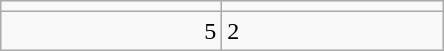<table class="wikitable">
<tr>
<td align=center width=140></td>
<td align=center width=140></td>
</tr>
<tr>
<td align=right>5</td>
<td>2</td>
</tr>
</table>
